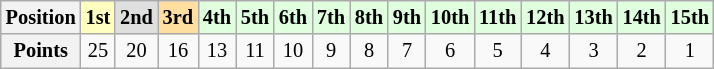<table class="wikitable" style="font-size:85%; text-align:center">
<tr>
<th>Position</th>
<td style="background:#ffffbf;"><strong>1st</strong></td>
<td style="background:#dfdfdf;"><strong>2nd</strong></td>
<td style="background:#ffdf9f;"><strong>3rd</strong></td>
<td style="background:#dfffdf;"><strong>4th</strong></td>
<td style="background:#dfffdf;"><strong>5th</strong></td>
<td style="background:#dfffdf;"><strong>6th</strong></td>
<td style="background:#dfffdf;"><strong>7th</strong></td>
<td style="background:#dfffdf;"><strong>8th</strong></td>
<td style="background:#dfffdf;"><strong>9th</strong></td>
<td style="background:#dfffdf;"><strong>10th</strong></td>
<td style="background:#dfffdf;"><strong>11th</strong></td>
<td style="background:#dfffdf;"><strong>12th</strong></td>
<td style="background:#dfffdf;"><strong>13th</strong></td>
<td style="background:#dfffdf;"><strong>14th</strong></td>
<td style="background:#dfffdf;"><strong>15th</strong></td>
</tr>
<tr>
<th>Points</th>
<td>25</td>
<td>20</td>
<td>16</td>
<td>13</td>
<td>11</td>
<td>10</td>
<td>9</td>
<td>8</td>
<td>7</td>
<td>6</td>
<td>5</td>
<td>4</td>
<td>3</td>
<td>2</td>
<td>1</td>
</tr>
</table>
